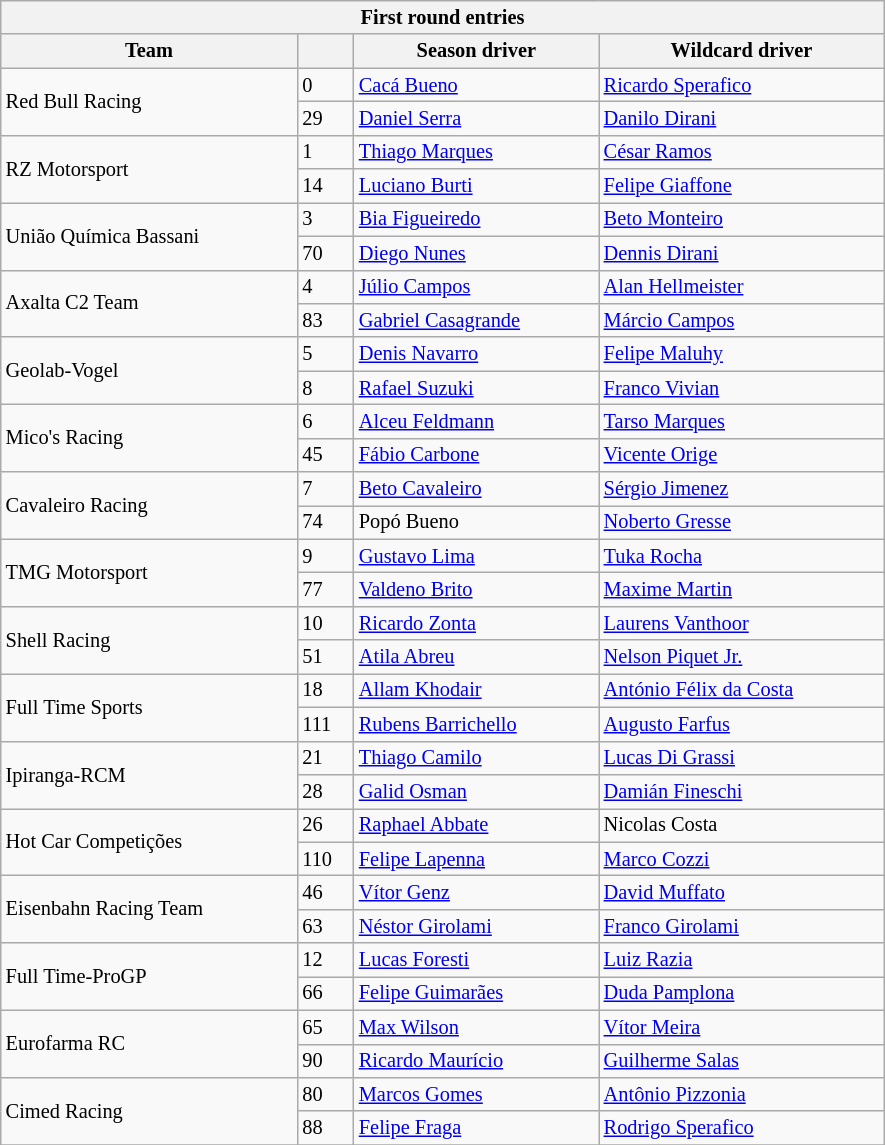<table class="wikitable collapsible collapsed" width=57.5% style="font-size: 85%; max-width: 590px">
<tr>
<th colspan="5">First round entries</th>
</tr>
<tr>
<th>Team</th>
<th></th>
<th>Season driver</th>
<th>Wildcard driver</th>
</tr>
<tr>
<td rowspan=2>Red Bull Racing</td>
<td>0</td>
<td> <a href='#'>Cacá Bueno</a></td>
<td> <a href='#'>Ricardo Sperafico</a></td>
</tr>
<tr>
<td>29</td>
<td> <a href='#'>Daniel Serra</a></td>
<td> <a href='#'>Danilo Dirani</a></td>
</tr>
<tr>
<td rowspan=2>RZ Motorsport</td>
<td>1</td>
<td> <a href='#'>Thiago Marques</a></td>
<td> <a href='#'>César Ramos</a></td>
</tr>
<tr>
<td>14</td>
<td> <a href='#'>Luciano Burti</a></td>
<td> <a href='#'>Felipe Giaffone</a></td>
</tr>
<tr>
<td rowspan=2>União Química Bassani</td>
<td>3</td>
<td> <a href='#'>Bia Figueiredo</a></td>
<td> <a href='#'>Beto Monteiro</a></td>
</tr>
<tr>
<td>70</td>
<td> <a href='#'>Diego Nunes</a></td>
<td> <a href='#'>Dennis Dirani</a></td>
</tr>
<tr>
<td rowspan=2>Axalta C2 Team</td>
<td>4</td>
<td> <a href='#'>Júlio Campos</a></td>
<td> <a href='#'>Alan Hellmeister</a></td>
</tr>
<tr>
<td>83</td>
<td> <a href='#'>Gabriel Casagrande</a></td>
<td> <a href='#'>Márcio Campos</a></td>
</tr>
<tr>
<td rowspan=2>Geolab-Vogel</td>
<td>5</td>
<td> <a href='#'>Denis Navarro</a></td>
<td> <a href='#'>Felipe Maluhy</a></td>
</tr>
<tr>
<td>8</td>
<td> <a href='#'>Rafael Suzuki</a></td>
<td> <a href='#'>Franco Vivian</a></td>
</tr>
<tr>
<td rowspan=2>Mico's Racing</td>
<td>6</td>
<td> <a href='#'>Alceu Feldmann</a></td>
<td> <a href='#'>Tarso Marques</a></td>
</tr>
<tr>
<td>45</td>
<td> <a href='#'>Fábio Carbone</a></td>
<td> <a href='#'>Vicente Orige</a></td>
</tr>
<tr>
<td rowspan=2>Cavaleiro Racing</td>
<td>7</td>
<td> <a href='#'>Beto Cavaleiro</a></td>
<td> <a href='#'>Sérgio Jimenez</a></td>
</tr>
<tr>
<td>74</td>
<td> Popó Bueno</td>
<td> <a href='#'>Noberto Gresse</a></td>
</tr>
<tr>
<td rowspan=2>TMG Motorsport</td>
<td>9</td>
<td> <a href='#'>Gustavo Lima</a></td>
<td> <a href='#'>Tuka Rocha</a></td>
</tr>
<tr>
<td>77</td>
<td> <a href='#'>Valdeno Brito</a></td>
<td> <a href='#'>Maxime Martin</a></td>
</tr>
<tr>
<td rowspan=2>Shell Racing</td>
<td>10</td>
<td> <a href='#'>Ricardo Zonta</a></td>
<td> <a href='#'>Laurens Vanthoor</a></td>
</tr>
<tr>
<td>51</td>
<td> <a href='#'>Atila Abreu</a></td>
<td> <a href='#'>Nelson Piquet Jr.</a></td>
</tr>
<tr>
<td rowspan=2>Full Time Sports</td>
<td>18</td>
<td> <a href='#'>Allam Khodair</a></td>
<td> <a href='#'>António Félix da Costa</a></td>
</tr>
<tr>
<td>111</td>
<td> <a href='#'>Rubens Barrichello</a></td>
<td> <a href='#'>Augusto Farfus</a></td>
</tr>
<tr>
<td rowspan=2>Ipiranga-RCM</td>
<td>21</td>
<td> <a href='#'>Thiago Camilo</a></td>
<td> <a href='#'>Lucas Di Grassi</a></td>
</tr>
<tr>
<td>28</td>
<td> <a href='#'>Galid Osman</a></td>
<td> <a href='#'>Damián Fineschi</a></td>
</tr>
<tr>
<td rowspan=2>Hot Car Competições</td>
<td>26</td>
<td> <a href='#'>Raphael Abbate</a></td>
<td> Nicolas Costa</td>
</tr>
<tr>
<td>110</td>
<td> <a href='#'>Felipe Lapenna</a></td>
<td> <a href='#'>Marco Cozzi</a></td>
</tr>
<tr>
<td rowspan=2>Eisenbahn Racing Team</td>
<td>46</td>
<td> <a href='#'>Vítor Genz</a></td>
<td> <a href='#'>David Muffato</a></td>
</tr>
<tr>
<td>63</td>
<td> <a href='#'>Néstor Girolami</a></td>
<td> <a href='#'>Franco Girolami</a></td>
</tr>
<tr>
<td rowspan=2>Full Time-ProGP</td>
<td>12</td>
<td> <a href='#'>Lucas Foresti</a></td>
<td> <a href='#'>Luiz Razia</a></td>
</tr>
<tr>
<td>66</td>
<td> <a href='#'>Felipe Guimarães</a></td>
<td> <a href='#'>Duda Pamplona</a></td>
</tr>
<tr>
<td rowspan=2>Eurofarma RC</td>
<td>65</td>
<td> <a href='#'>Max Wilson</a></td>
<td> <a href='#'>Vítor Meira</a></td>
</tr>
<tr>
<td>90</td>
<td> <a href='#'>Ricardo Maurício</a></td>
<td> <a href='#'>Guilherme Salas</a></td>
</tr>
<tr>
<td rowspan=2>Cimed Racing</td>
<td>80</td>
<td> <a href='#'>Marcos Gomes</a></td>
<td> <a href='#'>Antônio Pizzonia</a></td>
</tr>
<tr>
<td>88</td>
<td> <a href='#'>Felipe Fraga</a></td>
<td> <a href='#'>Rodrigo Sperafico</a></td>
</tr>
<tr>
</tr>
</table>
